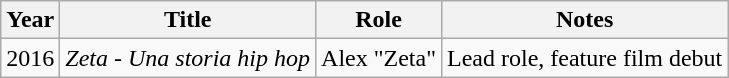<table class="wikitable">
<tr>
<th>Year</th>
<th>Title</th>
<th>Role</th>
<th>Notes</th>
</tr>
<tr>
<td>2016</td>
<td><em>Zeta - Una storia hip hop</em></td>
<td>Alex "Zeta"</td>
<td>Lead role, feature film debut</td>
</tr>
</table>
